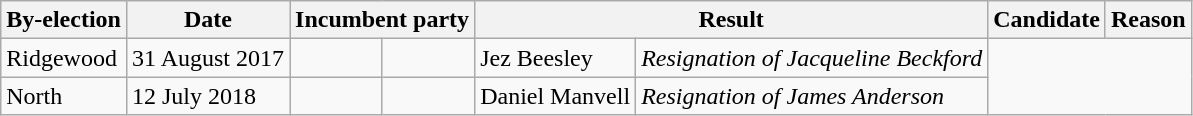<table class="wikitable">
<tr>
<th>By-election</th>
<th>Date</th>
<th colspan=2>Incumbent party</th>
<th colspan=2>Result</th>
<th>Candidate</th>
<th>Reason</th>
</tr>
<tr>
<td>Ridgewood</td>
<td>31 August 2017</td>
<td></td>
<td></td>
<td>Jez Beesley</td>
<td><em>Resignation of Jacqueline Beckford </em></td>
</tr>
<tr>
<td>North</td>
<td>12 July 2018</td>
<td></td>
<td></td>
<td>Daniel Manvell</td>
<td><em>Resignation of James Anderson </em></td>
</tr>
</table>
